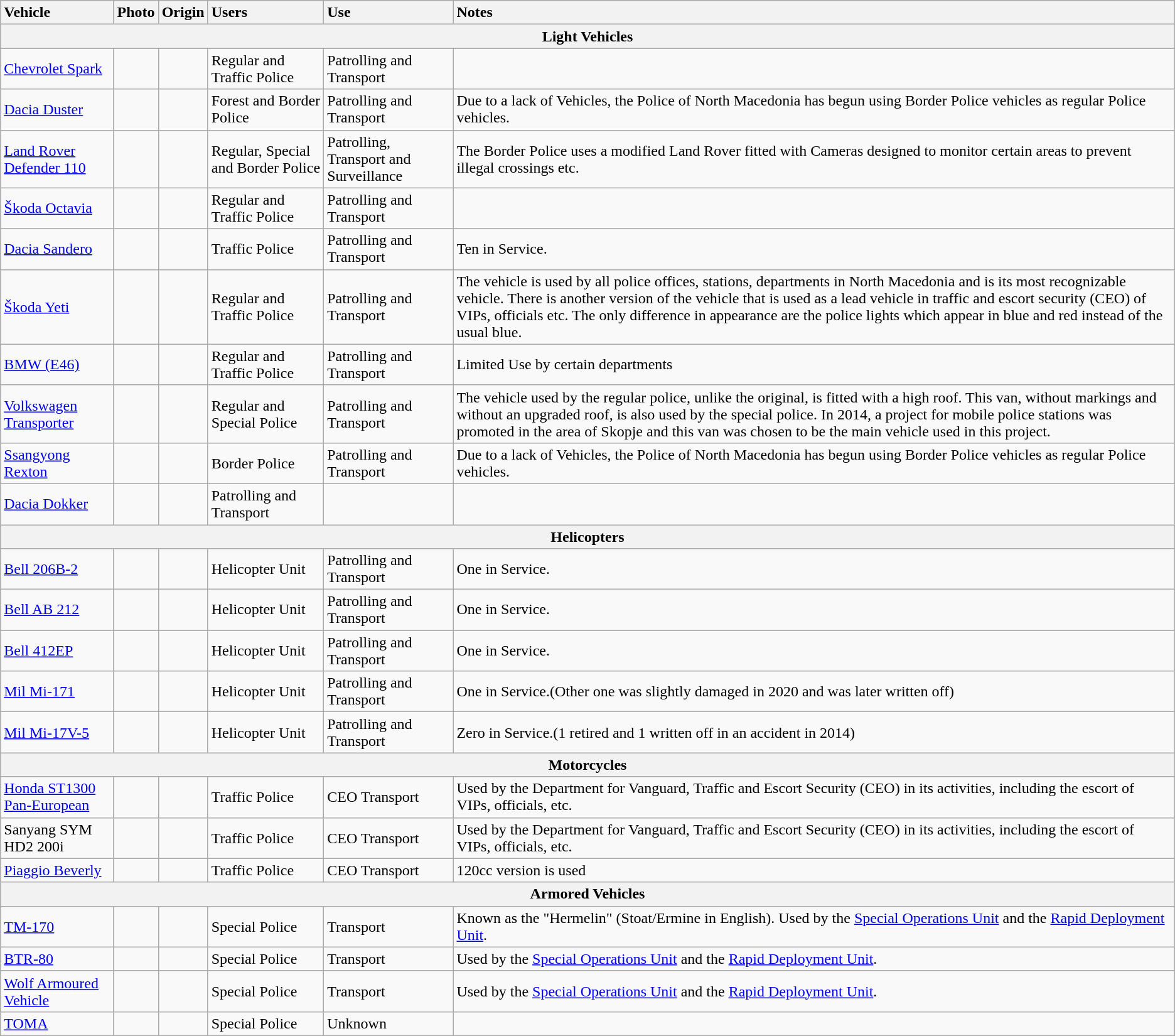<table class="wikitable">
<tr>
<th style="text-align: left;">Vehicle</th>
<th style="text-align: left;">Photo</th>
<th style="text-align: left;">Origin</th>
<th style="text-align: left;">Users</th>
<th style="text-align: left;">Use</th>
<th style="text-align: left;">Notes</th>
</tr>
<tr>
<th style="align: center;" colspan=7>Light Vehicles</th>
</tr>
<tr>
<td><a href='#'>Chevrolet Spark</a></td>
<td></td>
<td></td>
<td>Regular and Traffic Police</td>
<td>Patrolling and Transport</td>
<td></td>
</tr>
<tr>
<td><a href='#'>Dacia Duster</a></td>
<td></td>
<td></td>
<td>Forest and Border Police</td>
<td>Patrolling and Transport</td>
<td>Due to a lack of Vehicles, the Police of North Macedonia has begun using Border Police vehicles as regular Police vehicles.</td>
</tr>
<tr>
<td><a href='#'>Land Rover Defender 110</a></td>
<td></td>
<td></td>
<td>Regular, Special and Border Police</td>
<td>Patrolling, Transport and Surveillance</td>
<td>The Border Police uses a modified Land Rover fitted with Cameras designed to monitor certain areas to prevent illegal crossings etc.</td>
</tr>
<tr>
<td><a href='#'>Škoda Octavia</a></td>
<td></td>
<td></td>
<td>Regular and Traffic Police</td>
<td>Patrolling and Transport</td>
<td></td>
</tr>
<tr>
<td><a href='#'>Dacia Sandero</a></td>
<td></td>
<td></td>
<td>Traffic Police</td>
<td>Patrolling and Transport</td>
<td>Ten in Service.</td>
</tr>
<tr>
<td><a href='#'>Škoda Yeti</a></td>
<td></td>
<td></td>
<td>Regular and Traffic Police</td>
<td>Patrolling and Transport</td>
<td>The vehicle is used by all police offices, stations, departments in North Macedonia and is its most recognizable vehicle. There is another version of the vehicle that is used as a lead vehicle in traffic and escort security (CEO) of VIPs, officials etc. The only difference in appearance are the police lights which appear in blue and red instead of the usual blue.</td>
</tr>
<tr>
<td><a href='#'>BMW (E46)</a></td>
<td></td>
<td></td>
<td>Regular and Traffic Police</td>
<td>Patrolling and Transport</td>
<td>Limited Use by certain departments </td>
</tr>
<tr>
<td><a href='#'>Volkswagen Transporter</a></td>
<td></td>
<td></td>
<td>Regular and Special Police</td>
<td>Patrolling and Transport</td>
<td>The vehicle used by the regular police, unlike the original, is fitted with a high roof. This van, without markings and without an upgraded roof, is also used by the special police. In 2014, a project for mobile police stations was promoted in the area of Skopje and this van was chosen to be the main vehicle used in this project.</td>
</tr>
<tr>
<td><a href='#'>Ssangyong Rexton</a></td>
<td></td>
<td></td>
<td>Border Police</td>
<td>Patrolling and Transport</td>
<td>Due to a lack of Vehicles, the Police of North Macedonia has begun using Border Police vehicles as regular Police vehicles.</td>
</tr>
<tr>
<td><a href='#'>Dacia Dokker</a></td>
<td></td>
<td><br></td>
<td>Patrolling and Transport</td>
<td></td>
</tr>
<tr>
<th style="align: center;" colspan=7>Helicopters</th>
</tr>
<tr>
<td><a href='#'>Bell 206B-2</a></td>
<td></td>
<td><br></td>
<td>Helicopter Unit</td>
<td>Patrolling and Transport</td>
<td>One in Service.</td>
</tr>
<tr>
<td><a href='#'>Bell AB 212</a></td>
<td></td>
<td><br></td>
<td>Helicopter Unit</td>
<td>Patrolling and Transport</td>
<td>One in Service.</td>
</tr>
<tr>
<td><a href='#'>Bell 412EP</a></td>
<td></td>
<td><br></td>
<td>Helicopter Unit</td>
<td>Patrolling and Transport</td>
<td>One in Service.</td>
</tr>
<tr>
<td><a href='#'>Mil Mi-171</a></td>
<td></td>
<td><br></td>
<td>Helicopter Unit</td>
<td>Patrolling and Transport</td>
<td>One in Service.(Other one was slightly damaged in 2020 and was later written off)</td>
</tr>
<tr>
<td><a href='#'>Mil Mi-17V-5</a></td>
<td></td>
<td><br></td>
<td>Helicopter Unit</td>
<td>Patrolling and Transport</td>
<td>Zero in Service.(1 retired and 1 written off in an accident in 2014)</td>
</tr>
<tr>
<th style="align: center;" colspan=7>Motorcycles</th>
</tr>
<tr>
<td><a href='#'>Honda ST1300 Pan-European</a></td>
<td></td>
<td></td>
<td>Traffic Police</td>
<td>CEO Transport</td>
<td>Used by the Department for Vanguard, Traffic and Escort Security (CEO) in its activities, including the escort of VIPs, officials, etc.</td>
</tr>
<tr>
<td>Sanyang SYM HD2 200i</td>
<td></td>
<td></td>
<td>Traffic Police</td>
<td>CEO Transport</td>
<td>Used by the Department for Vanguard, Traffic and Escort Security (CEO) in its activities, including the escort of VIPs, officials, etc.</td>
</tr>
<tr>
<td><a href='#'>Piaggio Beverly</a></td>
<td></td>
<td></td>
<td>Traffic Police</td>
<td>CEO Transport</td>
<td>120cc version is used</td>
</tr>
<tr>
<th style="align: center;" colspan=7>Armored Vehicles</th>
</tr>
<tr>
<td><a href='#'>TM-170</a></td>
<td></td>
<td></td>
<td>Special Police</td>
<td>Transport</td>
<td>Known as the "Hermelin" (Stoat/Ermine in English). Used by the <a href='#'>Special Operations Unit</a> and the <a href='#'>Rapid Deployment Unit</a>.</td>
</tr>
<tr>
<td><a href='#'>BTR-80</a></td>
<td></td>
<td><br></td>
<td>Special Police</td>
<td>Transport</td>
<td>Used by the <a href='#'>Special Operations Unit</a> and the <a href='#'>Rapid Deployment Unit</a>.</td>
</tr>
<tr>
<td><a href='#'>Wolf Armoured Vehicle</a></td>
<td></td>
<td></td>
<td>Special Police</td>
<td>Transport</td>
<td>Used by the <a href='#'>Special Operations Unit</a> and the <a href='#'>Rapid Deployment Unit</a>.</td>
</tr>
<tr>
<td><a href='#'>TOMA</a></td>
<td></td>
<td></td>
<td>Special Police</td>
<td>Unknown</td>
<td></td>
</tr>
</table>
